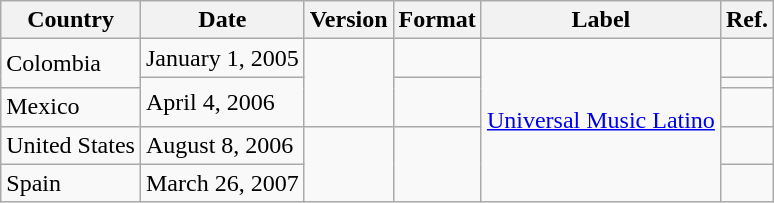<table class="wikitable">
<tr>
<th>Country</th>
<th>Date</th>
<th>Version</th>
<th>Format</th>
<th>Label</th>
<th>Ref.</th>
</tr>
<tr>
<td rowspan="2">Colombia</td>
<td>January 1, 2005</td>
<td rowspan="3"></td>
<td></td>
<td rowspan="5"><a href='#'>Universal Music Latino</a></td>
<td></td>
</tr>
<tr>
<td rowspan="2">April 4, 2006</td>
<td rowspan="2"></td>
<td></td>
</tr>
<tr>
<td>Mexico</td>
<td></td>
</tr>
<tr>
<td>United States</td>
<td>August 8, 2006</td>
<td rowspan="2"></td>
<td rowspan="2"></td>
<td><br></td>
</tr>
<tr>
<td>Spain</td>
<td>March 26, 2007</td>
<td></td>
</tr>
</table>
